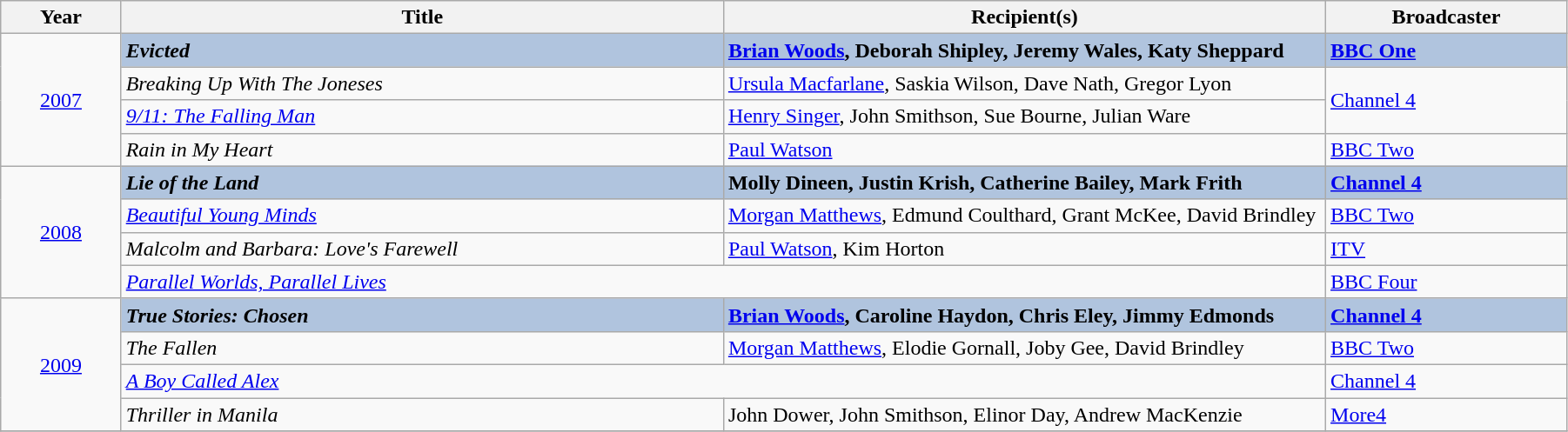<table class="wikitable" width="95%">
<tr>
<th width=5%>Year</th>
<th width=25%>Title</th>
<th width=25%><strong>Recipient(s)</strong></th>
<th width=10%><strong>Broadcaster</strong></th>
</tr>
<tr>
<td rowspan="4" style="text-align:center;"><a href='#'>2007</a></td>
<td style="background:#B0C4DE;"><strong><em>Evicted</em></strong></td>
<td style="background:#B0C4DE;"><strong><a href='#'>Brian Woods</a>, Deborah Shipley, Jeremy Wales, Katy Sheppard</strong></td>
<td style="background:#B0C4DE;"><strong><a href='#'>BBC One</a></strong></td>
</tr>
<tr>
<td><em>Breaking Up With The Joneses</em></td>
<td><a href='#'>Ursula Macfarlane</a>, Saskia Wilson, Dave Nath, Gregor Lyon</td>
<td rowspan="2"><a href='#'>Channel 4</a></td>
</tr>
<tr>
<td><em><a href='#'>9/11: The Falling Man</a></em></td>
<td><a href='#'>Henry Singer</a>, John Smithson, Sue Bourne, Julian Ware</td>
</tr>
<tr>
<td><em>Rain in My Heart</em></td>
<td><a href='#'>Paul Watson</a></td>
<td><a href='#'>BBC Two</a></td>
</tr>
<tr>
<td rowspan="4" style="text-align:center;"><a href='#'>2008</a></td>
<td style="background:#B0C4DE;"><strong><em>Lie of the Land</em></strong></td>
<td style="background:#B0C4DE;"><strong>Molly Dineen, Justin Krish, Catherine Bailey, Mark Frith</strong></td>
<td style="background:#B0C4DE;"><strong><a href='#'>Channel 4</a></strong></td>
</tr>
<tr>
<td><em><a href='#'>Beautiful Young Minds</a></em></td>
<td><a href='#'>Morgan Matthews</a>, Edmund Coulthard, Grant McKee, David Brindley</td>
<td><a href='#'>BBC Two</a></td>
</tr>
<tr>
<td><em>Malcolm and Barbara: Love's Farewell</em></td>
<td><a href='#'>Paul Watson</a>, Kim Horton</td>
<td><a href='#'>ITV</a></td>
</tr>
<tr>
<td colspan="2"><em><a href='#'>Parallel Worlds, Parallel Lives</a></em></td>
<td><a href='#'>BBC Four</a></td>
</tr>
<tr>
<td rowspan="4" style="text-align:center;"><a href='#'>2009</a></td>
<td style="background:#B0C4DE;"><strong><em>True Stories: Chosen</em></strong></td>
<td style="background:#B0C4DE;"><strong><a href='#'>Brian Woods</a>, Caroline Haydon, Chris Eley, Jimmy Edmonds</strong></td>
<td style="background:#B0C4DE;"><strong><a href='#'>Channel 4</a></strong></td>
</tr>
<tr>
<td><em>The Fallen</em></td>
<td><a href='#'>Morgan Matthews</a>, Elodie Gornall, Joby Gee, David Brindley</td>
<td><a href='#'>BBC Two</a></td>
</tr>
<tr>
<td colspan="2"><em><a href='#'>A Boy Called Alex</a></em></td>
<td><a href='#'>Channel 4</a></td>
</tr>
<tr>
<td><em>Thriller in Manila</em></td>
<td>John Dower, John Smithson, Elinor Day, Andrew MacKenzie</td>
<td><a href='#'>More4</a></td>
</tr>
<tr>
</tr>
</table>
